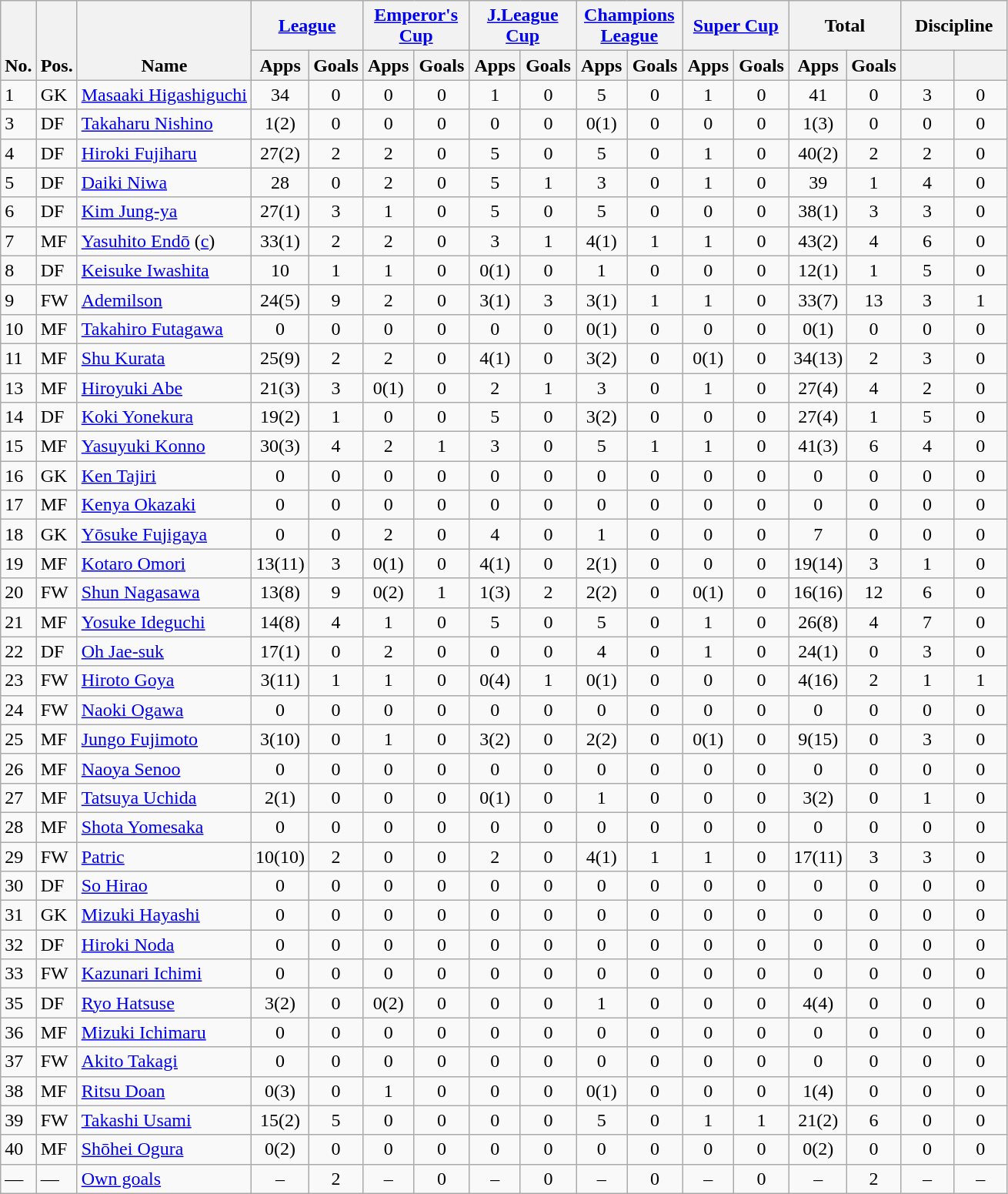<table class="wikitable" style="text-align:center">
<tr>
<th rowspan=2 style="vertical-align:bottom;">No.</th>
<th rowspan=2 style="vertical-align:bottom;">Pos.</th>
<th rowspan=2 style="vertical-align:bottom;">Name</th>
<th colspan=2 style="width:85px;"><a href='#'>League</a></th>
<th colspan=2 style="width:85px;"><a href='#'>Emperor's Cup</a></th>
<th colspan=2 style="width:85px;"><a href='#'>J.League Cup</a></th>
<th colspan=2 style="width:85px;"><a href='#'>Champions League</a></th>
<th colspan=2 style="width:85px;"><a href='#'>Super Cup</a></th>
<th colspan=2 style="width:85px;">Total</th>
<th colspan=2 style="width:85px;">Discipline</th>
</tr>
<tr>
<th>Apps</th>
<th>Goals</th>
<th>Apps</th>
<th>Goals</th>
<th>Apps</th>
<th>Goals</th>
<th>Apps</th>
<th>Goals</th>
<th>Apps</th>
<th>Goals</th>
<th>Apps</th>
<th>Goals</th>
<th></th>
<th></th>
</tr>
<tr>
<td align="left">1</td>
<td align="left">GK</td>
<td align="left"> <a href='#'>Masaaki Higashiguchi</a></td>
<td>34</td>
<td>0</td>
<td>0</td>
<td>0</td>
<td>1</td>
<td>0</td>
<td>5</td>
<td>0</td>
<td>1</td>
<td>0</td>
<td>41</td>
<td>0</td>
<td>3</td>
<td>0</td>
</tr>
<tr>
<td align="left">3</td>
<td align="left">DF</td>
<td align="left"> <a href='#'>Takaharu Nishino</a></td>
<td>1(2)</td>
<td>0</td>
<td>0</td>
<td>0</td>
<td>0</td>
<td>0</td>
<td>0(1)</td>
<td>0</td>
<td>0</td>
<td>0</td>
<td>1(3)</td>
<td>0</td>
<td>0</td>
<td>0</td>
</tr>
<tr>
<td align="left">4</td>
<td align="left">DF</td>
<td align="left"> <a href='#'>Hiroki Fujiharu</a></td>
<td>27(2)</td>
<td>2</td>
<td>2</td>
<td>0</td>
<td>5</td>
<td>0</td>
<td>5</td>
<td>0</td>
<td>1</td>
<td>0</td>
<td>40(2)</td>
<td>2</td>
<td>2</td>
<td>0</td>
</tr>
<tr>
<td align="left">5</td>
<td align="left">DF</td>
<td align="left"> <a href='#'>Daiki Niwa</a></td>
<td>28</td>
<td>0</td>
<td>2</td>
<td>0</td>
<td>5</td>
<td>1</td>
<td>3</td>
<td>0</td>
<td>1</td>
<td>0</td>
<td>39</td>
<td>1</td>
<td>4</td>
<td>0</td>
</tr>
<tr>
<td align="left">6</td>
<td align="left">DF</td>
<td align="left"> <a href='#'>Kim Jung-ya</a></td>
<td>27(1)</td>
<td>3</td>
<td>1</td>
<td>0</td>
<td>5</td>
<td>0</td>
<td>5</td>
<td>0</td>
<td>0</td>
<td>0</td>
<td>38(1)</td>
<td>3</td>
<td>3</td>
<td>0</td>
</tr>
<tr>
<td align="left">7</td>
<td align="left">MF</td>
<td align="left"> <a href='#'>Yasuhito Endō</a> (<a href='#'>c</a>)</td>
<td>33(1)</td>
<td>2</td>
<td>2</td>
<td>0</td>
<td>3</td>
<td>1</td>
<td>4(1)</td>
<td>1</td>
<td>1</td>
<td>0</td>
<td>43(2)</td>
<td>4</td>
<td>6</td>
<td>0</td>
</tr>
<tr>
<td align="left">8</td>
<td align="left">DF</td>
<td align="left"> <a href='#'>Keisuke Iwashita</a></td>
<td>10</td>
<td>1</td>
<td>1</td>
<td>0</td>
<td>0(1)</td>
<td>0</td>
<td>1</td>
<td>0</td>
<td>0</td>
<td>0</td>
<td>12(1)</td>
<td>1</td>
<td>5</td>
<td>0</td>
</tr>
<tr>
<td align="left">9</td>
<td align="left">FW</td>
<td align="left"> <a href='#'>Ademilson</a></td>
<td>24(5)</td>
<td>9</td>
<td>2</td>
<td>0</td>
<td>3(1)</td>
<td>3</td>
<td>3(1)</td>
<td>1</td>
<td>1</td>
<td>0</td>
<td>33(7)</td>
<td>13</td>
<td>3</td>
<td>1</td>
</tr>
<tr>
<td align="left">10</td>
<td align="left">MF</td>
<td align="left"> <a href='#'>Takahiro Futagawa</a></td>
<td>0</td>
<td>0</td>
<td>0</td>
<td>0</td>
<td>0</td>
<td>0</td>
<td>0(1)</td>
<td>0</td>
<td>0</td>
<td>0</td>
<td>0(1)</td>
<td>0</td>
<td>0</td>
<td>0</td>
</tr>
<tr>
<td align="left">11</td>
<td align="left">MF</td>
<td align="left"> <a href='#'>Shu Kurata</a></td>
<td>25(9)</td>
<td>2</td>
<td>2</td>
<td>0</td>
<td>4(1)</td>
<td>0</td>
<td>3(2)</td>
<td>0</td>
<td>0(1)</td>
<td>0</td>
<td>34(13)</td>
<td>2</td>
<td>3</td>
<td>0</td>
</tr>
<tr>
<td align="left">13</td>
<td align="left">MF</td>
<td align="left"> <a href='#'>Hiroyuki Abe</a></td>
<td>21(3)</td>
<td>3</td>
<td>0(1)</td>
<td>0</td>
<td>2</td>
<td>1</td>
<td>3</td>
<td>0</td>
<td>1</td>
<td>0</td>
<td>27(4)</td>
<td>4</td>
<td>2</td>
<td>0</td>
</tr>
<tr>
<td align="left">14</td>
<td align="left">DF</td>
<td align="left"> <a href='#'>Koki Yonekura</a></td>
<td>19(2)</td>
<td>1</td>
<td>0</td>
<td>0</td>
<td>5</td>
<td>0</td>
<td>3(2)</td>
<td>0</td>
<td>0</td>
<td>0</td>
<td>27(4)</td>
<td>1</td>
<td>5</td>
<td>0</td>
</tr>
<tr>
<td align="left">15</td>
<td align="left">MF</td>
<td align="left"> <a href='#'>Yasuyuki Konno</a></td>
<td>30(3)</td>
<td>4</td>
<td>2</td>
<td>1</td>
<td>3</td>
<td>0</td>
<td>5</td>
<td>1</td>
<td>1</td>
<td>0</td>
<td>41(3)</td>
<td>6</td>
<td>4</td>
<td>0</td>
</tr>
<tr>
<td align="left">16</td>
<td align="left">GK</td>
<td align="left"> <a href='#'>Ken Tajiri</a></td>
<td>0</td>
<td>0</td>
<td>0</td>
<td>0</td>
<td>0</td>
<td>0</td>
<td>0</td>
<td>0</td>
<td>0</td>
<td>0</td>
<td>0</td>
<td>0</td>
<td>0</td>
<td>0</td>
</tr>
<tr>
<td align="left">17</td>
<td align="left">MF</td>
<td align="left"> <a href='#'>Kenya Okazaki</a></td>
<td>0</td>
<td>0</td>
<td>0</td>
<td>0</td>
<td>0</td>
<td>0</td>
<td>0</td>
<td>0</td>
<td>0</td>
<td>0</td>
<td>0</td>
<td>0</td>
<td>0</td>
<td>0</td>
</tr>
<tr>
<td align="left">18</td>
<td align="left">GK</td>
<td align="left"> <a href='#'>Yōsuke Fujigaya</a></td>
<td>0</td>
<td>0</td>
<td>2</td>
<td>0</td>
<td>4</td>
<td>0</td>
<td>1</td>
<td>0</td>
<td>0</td>
<td>0</td>
<td>7</td>
<td>0</td>
<td>0</td>
<td>0</td>
</tr>
<tr>
<td align="left">19</td>
<td align="left">MF</td>
<td align="left"> <a href='#'>Kotaro Omori</a></td>
<td>13(11)</td>
<td>3</td>
<td>0(1)</td>
<td>0</td>
<td>4(1)</td>
<td>0</td>
<td>2(1)</td>
<td>0</td>
<td>0</td>
<td>0</td>
<td>19(14)</td>
<td>3</td>
<td>1</td>
<td>0</td>
</tr>
<tr>
<td align="left">20</td>
<td align="left">FW</td>
<td align="left"> <a href='#'>Shun Nagasawa</a></td>
<td>13(8)</td>
<td>9</td>
<td>0(2)</td>
<td>1</td>
<td>1(3)</td>
<td>2</td>
<td>2(2)</td>
<td>0</td>
<td>0(1)</td>
<td>0</td>
<td>16(16)</td>
<td>12</td>
<td>6</td>
<td>0</td>
</tr>
<tr>
<td align="left">21</td>
<td align="left">MF</td>
<td align="left"> <a href='#'>Yosuke Ideguchi</a></td>
<td>14(8)</td>
<td>4</td>
<td>1</td>
<td>0</td>
<td>5</td>
<td>0</td>
<td>5</td>
<td>0</td>
<td>1</td>
<td>0</td>
<td>26(8)</td>
<td>4</td>
<td>7</td>
<td>0</td>
</tr>
<tr>
<td align="left">22</td>
<td align="left">DF</td>
<td align="left"> <a href='#'>Oh Jae-suk</a></td>
<td>17(1)</td>
<td>0</td>
<td>2</td>
<td>0</td>
<td>0</td>
<td>0</td>
<td>4</td>
<td>0</td>
<td>1</td>
<td>0</td>
<td>24(1)</td>
<td>0</td>
<td>3</td>
<td>0</td>
</tr>
<tr>
<td align="left">23</td>
<td align="left">FW</td>
<td align="left"> <a href='#'>Hiroto Goya</a></td>
<td>3(11)</td>
<td>1</td>
<td>1</td>
<td>0</td>
<td>0(4)</td>
<td>1</td>
<td>0(1)</td>
<td>0</td>
<td>0</td>
<td>0</td>
<td>4(16)</td>
<td>2</td>
<td>1</td>
<td>1</td>
</tr>
<tr>
<td align="left">24</td>
<td align="left">FW</td>
<td align="left"> <a href='#'>Naoki Ogawa</a></td>
<td>0</td>
<td>0</td>
<td>0</td>
<td>0</td>
<td>0</td>
<td>0</td>
<td>0</td>
<td>0</td>
<td>0</td>
<td>0</td>
<td>0</td>
<td>0</td>
<td>0</td>
<td>0</td>
</tr>
<tr>
<td align="left">25</td>
<td align="left">MF</td>
<td align="left"> <a href='#'>Jungo Fujimoto</a></td>
<td>3(10)</td>
<td>0</td>
<td>1</td>
<td>0</td>
<td>3(2)</td>
<td>0</td>
<td>2(2)</td>
<td>0</td>
<td>0(1)</td>
<td>0</td>
<td>9(15)</td>
<td>0</td>
<td>3</td>
<td>0</td>
</tr>
<tr>
<td align="left">26</td>
<td align="left">MF</td>
<td align="left"> <a href='#'>Naoya Senoo</a></td>
<td>0</td>
<td>0</td>
<td>0</td>
<td>0</td>
<td>0</td>
<td>0</td>
<td>0</td>
<td>0</td>
<td>0</td>
<td>0</td>
<td>0</td>
<td>0</td>
<td>0</td>
<td>0</td>
</tr>
<tr>
<td align="left">27</td>
<td align="left">MF</td>
<td align="left"> <a href='#'>Tatsuya Uchida</a></td>
<td>2(1)</td>
<td>0</td>
<td>0</td>
<td>0</td>
<td>0(1)</td>
<td>0</td>
<td>1</td>
<td>0</td>
<td>0</td>
<td>0</td>
<td>3(2)</td>
<td>0</td>
<td>1</td>
<td>0</td>
</tr>
<tr>
<td align="left">28</td>
<td align="left">MF</td>
<td align="left"> <a href='#'>Shota Yomesaka</a></td>
<td>0</td>
<td>0</td>
<td>0</td>
<td>0</td>
<td>0</td>
<td>0</td>
<td>0</td>
<td>0</td>
<td>0</td>
<td>0</td>
<td>0</td>
<td>0</td>
<td>0</td>
<td>0</td>
</tr>
<tr>
<td align="left">29</td>
<td align="left">FW</td>
<td align="left"> <a href='#'>Patric</a></td>
<td>10(10)</td>
<td>2</td>
<td>0</td>
<td>0</td>
<td>2</td>
<td>0</td>
<td>4(1)</td>
<td>1</td>
<td>1</td>
<td>0</td>
<td>17(11)</td>
<td>3</td>
<td>3</td>
<td>0</td>
</tr>
<tr>
<td align="left">30</td>
<td align="left">DF</td>
<td align="left"> <a href='#'>So Hirao</a></td>
<td>0</td>
<td>0</td>
<td>0</td>
<td>0</td>
<td>0</td>
<td>0</td>
<td>0</td>
<td>0</td>
<td>0</td>
<td>0</td>
<td>0</td>
<td>0</td>
<td>0</td>
<td>0</td>
</tr>
<tr>
<td align="left">31</td>
<td align="left">GK</td>
<td align="left"> <a href='#'>Mizuki Hayashi</a></td>
<td>0</td>
<td>0</td>
<td>0</td>
<td>0</td>
<td>0</td>
<td>0</td>
<td>0</td>
<td>0</td>
<td>0</td>
<td>0</td>
<td>0</td>
<td>0</td>
<td>0</td>
<td>0</td>
</tr>
<tr>
<td align="left">32</td>
<td align="left">DF</td>
<td align="left"> <a href='#'>Hiroki Noda</a></td>
<td>0</td>
<td>0</td>
<td>0</td>
<td>0</td>
<td>0</td>
<td>0</td>
<td>0</td>
<td>0</td>
<td>0</td>
<td>0</td>
<td>0</td>
<td>0</td>
<td>0</td>
<td>0</td>
</tr>
<tr>
<td align="left">33</td>
<td align="left">FW</td>
<td align="left"> <a href='#'>Kazunari Ichimi</a></td>
<td>0</td>
<td>0</td>
<td>0</td>
<td>0</td>
<td>0</td>
<td>0</td>
<td>0</td>
<td>0</td>
<td>0</td>
<td>0</td>
<td>0</td>
<td>0</td>
<td>0</td>
<td>0</td>
</tr>
<tr>
<td align="left">35</td>
<td align="left">DF</td>
<td align="left"> <a href='#'>Ryo Hatsuse</a></td>
<td>3(2)</td>
<td>0</td>
<td>0(2)</td>
<td>0</td>
<td>0</td>
<td>0</td>
<td>1</td>
<td>0</td>
<td>0</td>
<td>0</td>
<td>4(4)</td>
<td>0</td>
<td>0</td>
<td>0</td>
</tr>
<tr>
<td align="left">36</td>
<td align="left">MF</td>
<td align="left"> <a href='#'>Mizuki Ichimaru</a></td>
<td>0</td>
<td>0</td>
<td>0</td>
<td>0</td>
<td>0</td>
<td>0</td>
<td>0</td>
<td>0</td>
<td>0</td>
<td>0</td>
<td>0</td>
<td>0</td>
<td>0</td>
<td>0</td>
</tr>
<tr>
<td align="left">37</td>
<td align="left">FW</td>
<td align="left"> <a href='#'>Akito Takagi</a></td>
<td>0</td>
<td>0</td>
<td>0</td>
<td>0</td>
<td>0</td>
<td>0</td>
<td>0</td>
<td>0</td>
<td>0</td>
<td>0</td>
<td>0</td>
<td>0</td>
<td>0</td>
<td>0</td>
</tr>
<tr>
<td align="left">38</td>
<td align="left">MF</td>
<td align="left"> <a href='#'>Ritsu Doan</a></td>
<td>0(3)</td>
<td>0</td>
<td>1</td>
<td>0</td>
<td>0</td>
<td>0</td>
<td>0(1)</td>
<td>0</td>
<td>0</td>
<td>0</td>
<td>1(4)</td>
<td>0</td>
<td>0</td>
<td>0</td>
</tr>
<tr>
<td align="left">39</td>
<td align="left">FW</td>
<td align="left"> <a href='#'>Takashi Usami</a></td>
<td>15(2)</td>
<td>5</td>
<td>0</td>
<td>0</td>
<td>0</td>
<td>0</td>
<td>5</td>
<td>0</td>
<td>1</td>
<td>1</td>
<td>21(2)</td>
<td>6</td>
<td>0</td>
<td>0</td>
</tr>
<tr>
<td align="left">40</td>
<td align="left">MF</td>
<td align="left"> <a href='#'>Shōhei Ogura</a></td>
<td>0(2)</td>
<td>0</td>
<td>0</td>
<td>0</td>
<td>0</td>
<td>0</td>
<td>0</td>
<td>0</td>
<td>0</td>
<td>0</td>
<td>0(2)</td>
<td>0</td>
<td>0</td>
<td>0</td>
</tr>
<tr>
<td align="left">—</td>
<td align="left">—</td>
<td align="left"><a href='#'>Own goals</a></td>
<td>–</td>
<td>2</td>
<td>–</td>
<td>0</td>
<td>–</td>
<td>0</td>
<td>–</td>
<td>0</td>
<td>–</td>
<td>0</td>
<td>–</td>
<td>2</td>
<td>–</td>
<td>–</td>
</tr>
</table>
